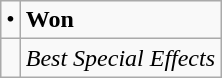<table class="wikitable">
<tr>
<td>•</td>
<td><strong>Won</strong></td>
</tr>
<tr>
<td></td>
<td><em>Best Special Effects</em></td>
</tr>
</table>
